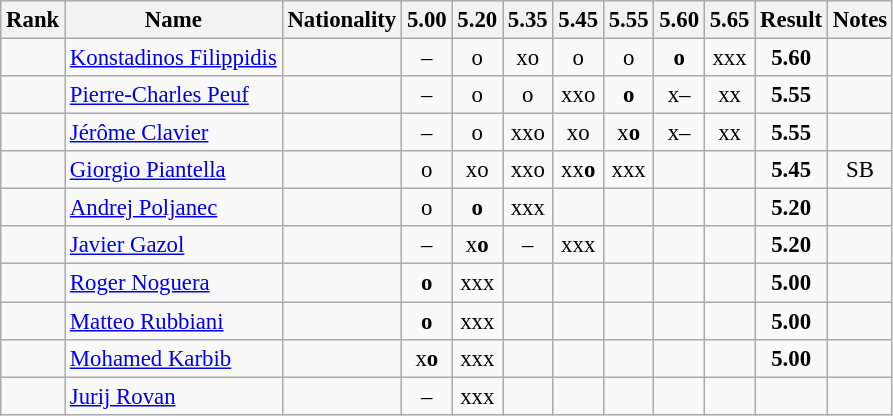<table class="wikitable sortable" style="text-align:center;font-size:95%">
<tr>
<th>Rank</th>
<th>Name</th>
<th>Nationality</th>
<th>5.00</th>
<th>5.20</th>
<th>5.35</th>
<th>5.45</th>
<th>5.55</th>
<th>5.60</th>
<th>5.65</th>
<th>Result</th>
<th>Notes</th>
</tr>
<tr>
<td></td>
<td align=left><a href='#'>Konstadinos Filippidis</a></td>
<td align=left></td>
<td>–</td>
<td>o</td>
<td>xo</td>
<td>o</td>
<td>o</td>
<td><strong>o</strong></td>
<td>xxx</td>
<td><strong>5.60</strong></td>
<td></td>
</tr>
<tr>
<td></td>
<td align=left><a href='#'>Pierre-Charles Peuf</a></td>
<td align=left></td>
<td>–</td>
<td>o</td>
<td>o</td>
<td>xxo</td>
<td><strong>o</strong></td>
<td>x–</td>
<td>xx</td>
<td><strong>5.55</strong></td>
<td></td>
</tr>
<tr>
<td></td>
<td align=left><a href='#'>Jérôme Clavier</a></td>
<td align=left></td>
<td>–</td>
<td>o</td>
<td>xxo</td>
<td>xo</td>
<td>x<strong>o</strong></td>
<td>x–</td>
<td>xx</td>
<td><strong>5.55</strong></td>
<td></td>
</tr>
<tr>
<td></td>
<td align=left><a href='#'>Giorgio Piantella</a></td>
<td align=left></td>
<td>o</td>
<td>xo</td>
<td>xxo</td>
<td>xx<strong>o</strong></td>
<td>xxx</td>
<td></td>
<td></td>
<td><strong>5.45</strong></td>
<td>SB</td>
</tr>
<tr>
<td></td>
<td align=left><a href='#'>Andrej Poljanec</a></td>
<td align=left></td>
<td>o</td>
<td><strong>o</strong></td>
<td>xxx</td>
<td></td>
<td></td>
<td></td>
<td></td>
<td><strong>5.20</strong></td>
<td></td>
</tr>
<tr>
<td></td>
<td align=left><a href='#'>Javier Gazol</a></td>
<td align=left></td>
<td>–</td>
<td>x<strong>o</strong></td>
<td>–</td>
<td>xxx</td>
<td></td>
<td></td>
<td></td>
<td><strong>5.20</strong></td>
<td></td>
</tr>
<tr>
<td></td>
<td align=left><a href='#'>Roger Noguera</a></td>
<td align=left></td>
<td><strong>o</strong></td>
<td>xxx</td>
<td></td>
<td></td>
<td></td>
<td></td>
<td></td>
<td><strong>5.00</strong></td>
<td></td>
</tr>
<tr>
<td></td>
<td align=left><a href='#'>Matteo Rubbiani</a></td>
<td align=left></td>
<td><strong>o</strong></td>
<td>xxx</td>
<td></td>
<td></td>
<td></td>
<td></td>
<td></td>
<td><strong>5.00</strong></td>
<td></td>
</tr>
<tr>
<td></td>
<td align=left><a href='#'>Mohamed Karbib</a></td>
<td align=left></td>
<td>x<strong>o</strong></td>
<td>xxx</td>
<td></td>
<td></td>
<td></td>
<td></td>
<td></td>
<td><strong>5.00</strong></td>
<td></td>
</tr>
<tr>
<td></td>
<td align=left><a href='#'>Jurij Rovan</a></td>
<td align=left></td>
<td>–</td>
<td>xxx</td>
<td></td>
<td></td>
<td></td>
<td></td>
<td></td>
<td><strong></strong></td>
<td></td>
</tr>
</table>
